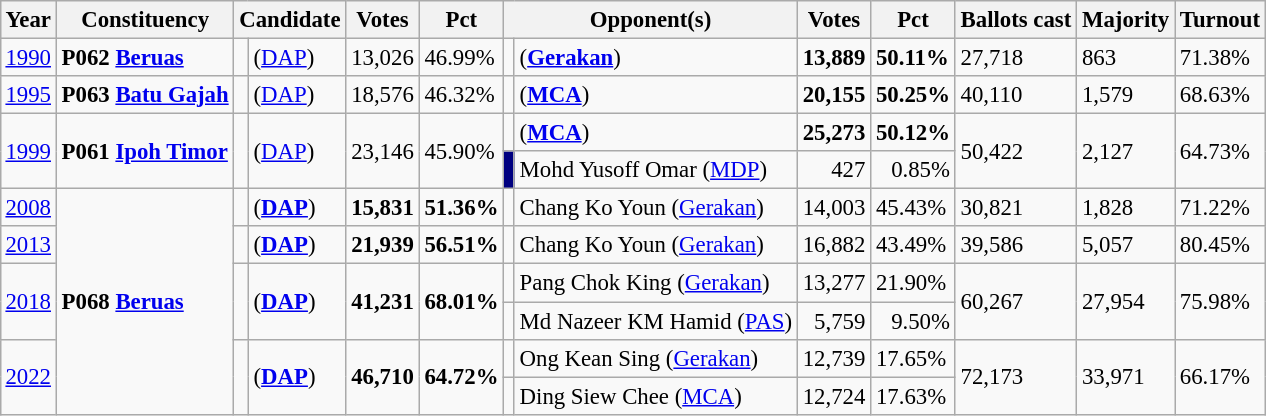<table class="wikitable" style="margin:0.5em ; font-size:95%">
<tr>
<th>Year</th>
<th>Constituency</th>
<th colspan=2>Candidate</th>
<th>Votes</th>
<th>Pct</th>
<th colspan=2>Opponent(s)</th>
<th>Votes</th>
<th>Pct</th>
<th>Ballots cast</th>
<th>Majority</th>
<th>Turnout</th>
</tr>
<tr>
<td><a href='#'>1990</a></td>
<td><strong>P062 <a href='#'>Beruas</a></strong></td>
<td></td>
<td> (<a href='#'>DAP</a>)</td>
<td align="right">13,026</td>
<td>46.99%</td>
<td></td>
<td> (<a href='#'><strong>Gerakan</strong></a>)</td>
<td align="right"><strong>13,889</strong></td>
<td><strong>50.11%</strong></td>
<td>27,718</td>
<td>863</td>
<td>71.38%</td>
</tr>
<tr>
<td><a href='#'>1995</a></td>
<td><strong>P063 <a href='#'>Batu Gajah</a></strong></td>
<td></td>
<td> (<a href='#'>DAP</a>)</td>
<td align="right">18,576</td>
<td>46.32%</td>
<td></td>
<td> (<a href='#'><strong>MCA</strong></a>)</td>
<td align="right"><strong>20,155</strong></td>
<td><strong>50.25%</strong></td>
<td>40,110</td>
<td>1,579</td>
<td>68.63%</td>
</tr>
<tr>
<td rowspan=2><a href='#'>1999</a></td>
<td rowspan=2><strong>P061 <a href='#'>Ipoh Timor</a></strong></td>
<td rowspan="2" ></td>
<td rowspan="2"> (<a href='#'>DAP</a>)</td>
<td rowspan="2" align="right">23,146</td>
<td rowspan="2">45.90%</td>
<td></td>
<td> (<a href='#'><strong>MCA</strong></a>)</td>
<td align="right"><strong>25,273</strong></td>
<td><strong>50.12%</strong></td>
<td rowspan="2">50,422</td>
<td rowspan="2">2,127</td>
<td rowspan="2">64.73%</td>
</tr>
<tr>
<td style="background-color: #000080;"></td>
<td>Mohd Yusoff Omar (<a href='#'>MDP</a>)</td>
<td align="right">427</td>
<td align="right">0.85%</td>
</tr>
<tr>
<td><a href='#'>2008</a></td>
<td rowspan="6"><strong>P068 <a href='#'>Beruas</a></strong></td>
<td></td>
<td> (<a href='#'><strong>DAP</strong></a>)</td>
<td align="right"><strong>15,831</strong></td>
<td><strong>51.36%</strong></td>
<td></td>
<td>Chang Ko Youn (<a href='#'>Gerakan</a>)</td>
<td align="right">14,003</td>
<td>45.43%</td>
<td>30,821</td>
<td>1,828</td>
<td>71.22%</td>
</tr>
<tr>
<td><a href='#'>2013</a></td>
<td></td>
<td> (<a href='#'><strong>DAP</strong></a>)</td>
<td align="right"><strong>21,939</strong></td>
<td><strong>56.51%</strong></td>
<td></td>
<td>Chang Ko Youn (<a href='#'>Gerakan</a>)</td>
<td align="right">16,882</td>
<td>43.49%</td>
<td>39,586</td>
<td>5,057</td>
<td>80.45%</td>
</tr>
<tr>
<td rowspan="2"><a href='#'>2018</a></td>
<td rowspan="2" ></td>
<td rowspan="2"> (<a href='#'><strong>DAP</strong></a>)</td>
<td rowspan="2" align="right"><strong>41,231</strong></td>
<td rowspan="2"><strong>68.01%</strong></td>
<td></td>
<td>Pang Chok King (<a href='#'>Gerakan</a>)</td>
<td align="right">13,277</td>
<td>21.90%</td>
<td rowspan="2">60,267</td>
<td rowspan="2">27,954</td>
<td rowspan="2">75.98%</td>
</tr>
<tr>
<td></td>
<td>Md Nazeer KM Hamid (<a href='#'>PAS</a>)</td>
<td align="right">5,759</td>
<td align="right">9.50%</td>
</tr>
<tr>
<td rowspan="2"><a href='#'>2022</a></td>
<td rowspan="2" ></td>
<td rowspan="2"> (<a href='#'><strong>DAP</strong></a>)</td>
<td rowspan="2" align="right"><strong>46,710</strong></td>
<td rowspan="2"><strong>64.72%</strong></td>
<td bgcolor=></td>
<td>Ong Kean Sing (<a href='#'>Gerakan</a>)</td>
<td align="right">12,739</td>
<td>17.65%</td>
<td rowspan="2">72,173</td>
<td rowspan="2">33,971</td>
<td rowspan="2">66.17%</td>
</tr>
<tr>
<td></td>
<td>Ding Siew Chee (<a href='#'>MCA</a>)</td>
<td align="right">12,724</td>
<td>17.63%</td>
</tr>
</table>
